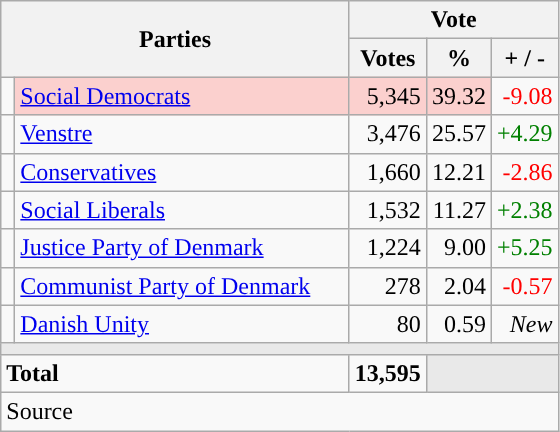<table class="wikitable" style="text-align:right;">
<tr>
<th style="text-align:centre;" rowspan="2" colspan="2" width="225">Parties</th>
<th colspan="3">Vote</th>
</tr>
<tr>
<th width="15">Votes</th>
<th width="15">%</th>
<th width="15">+ / -</th>
</tr>
<tr>
<td width="2" style="color:inherit;background:"></td>
<td bgcolor=#fbd0ce  align="left"><a href='#'>Social Democrats</a></td>
<td bgcolor=#fbd0ce>5,345</td>
<td bgcolor=#fbd0ce>39.32</td>
<td style=color:red;>-9.08</td>
</tr>
<tr>
<td width="2" style="color:inherit;background:"></td>
<td align="left"><a href='#'>Venstre</a></td>
<td>3,476</td>
<td>25.57</td>
<td style=color:green;>+4.29</td>
</tr>
<tr>
<td width="2" style="color:inherit;background:"></td>
<td align="left"><a href='#'>Conservatives</a></td>
<td>1,660</td>
<td>12.21</td>
<td style=color:red;>-2.86</td>
</tr>
<tr>
<td width="2" style="color:inherit;background:"></td>
<td align="left"><a href='#'>Social Liberals</a></td>
<td>1,532</td>
<td>11.27</td>
<td style=color:green;>+2.38</td>
</tr>
<tr>
<td width="2" style="color:inherit;background:"></td>
<td align="left"><a href='#'>Justice Party of Denmark</a></td>
<td>1,224</td>
<td>9.00</td>
<td style=color:green;>+5.25</td>
</tr>
<tr>
<td width="2" style="color:inherit;background:"></td>
<td align="left"><a href='#'>Communist Party of Denmark</a></td>
<td>278</td>
<td>2.04</td>
<td style=color:red;>-0.57</td>
</tr>
<tr>
<td width="2" style="color:inherit;background:"></td>
<td align="left"><a href='#'>Danish Unity</a></td>
<td>80</td>
<td>0.59</td>
<td><em>New</em></td>
</tr>
<tr>
<td colspan="7" bgcolor="#E9E9E9"></td>
</tr>
<tr>
<td align="left" colspan="2"><strong>Total</strong></td>
<td><strong>13,595</strong></td>
<td bgcolor="#E9E9E9" colspan="2"></td>
</tr>
<tr>
<td align="left" colspan="6">Source</td>
</tr>
</table>
